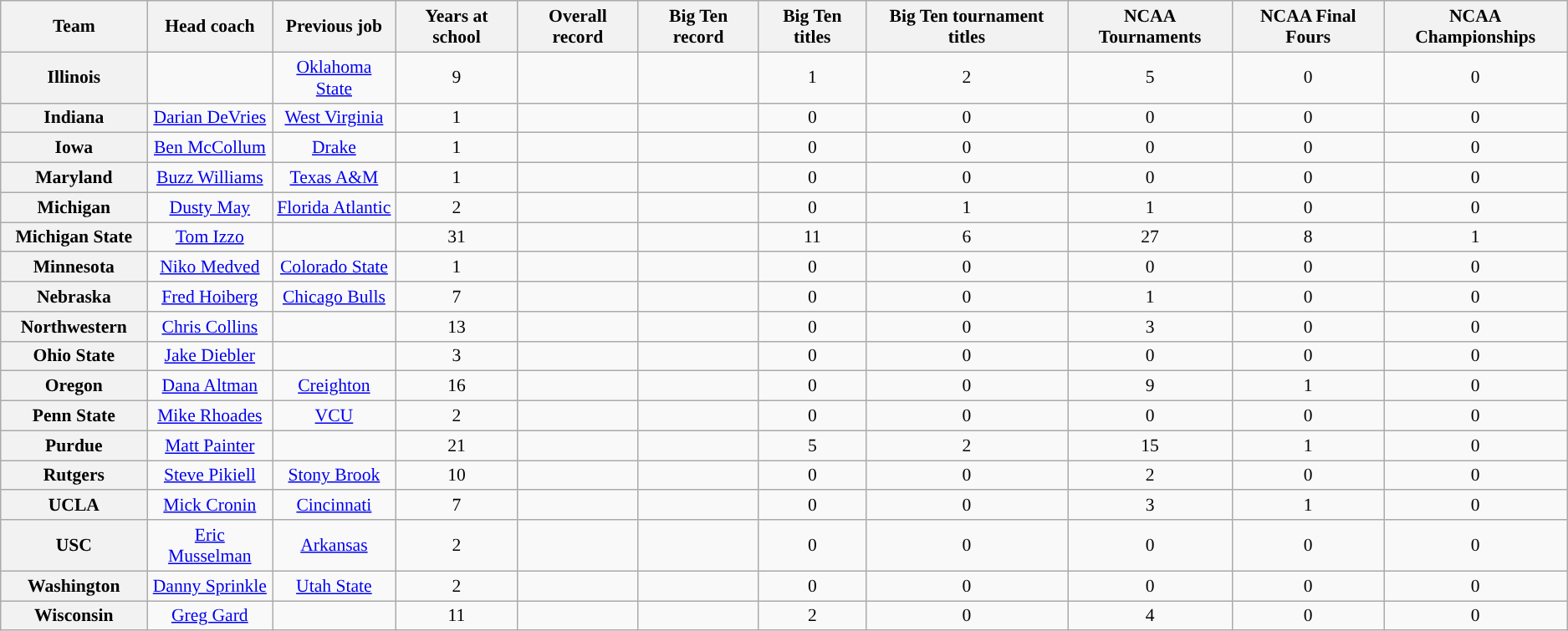<table class="wikitable sortable" style="text-align: center;font-size:90%;">
<tr>
<th width="110">Team</th>
<th>Head coach</th>
<th>Previous job</th>
<th>Years at school</th>
<th>Overall record</th>
<th>Big Ten record</th>
<th>Big Ten titles</th>
<th>Big Ten tournament titles</th>
<th>NCAA Tournaments</th>
<th>NCAA Final Fours</th>
<th>NCAA Championships</th>
</tr>
<tr>
<th style=background:#>Illinois</th>
<td></td>
<td><a href='#'>Oklahoma State</a></td>
<td>9</td>
<td></td>
<td></td>
<td>1</td>
<td>2</td>
<td>5</td>
<td>0</td>
<td>0</td>
</tr>
<tr>
<th style=>Indiana</th>
<td><a href='#'>Darian DeVries</a></td>
<td><a href='#'>West Virginia</a></td>
<td>1</td>
<td></td>
<td></td>
<td>0</td>
<td>0</td>
<td>0</td>
<td>0</td>
<td>0</td>
</tr>
<tr>
<th style=>Iowa</th>
<td><a href='#'>Ben McCollum</a></td>
<td><a href='#'>Drake</a></td>
<td>1</td>
<td></td>
<td></td>
<td>0</td>
<td>0</td>
<td>0</td>
<td>0</td>
<td>0</td>
</tr>
<tr>
<th style=>Maryland</th>
<td><a href='#'>Buzz Williams</a></td>
<td><a href='#'>Texas A&M</a></td>
<td>1</td>
<td></td>
<td></td>
<td>0</td>
<td>0</td>
<td>0</td>
<td>0</td>
<td>0</td>
</tr>
<tr>
<th style=>Michigan</th>
<td><a href='#'>Dusty May</a></td>
<td><a href='#'>Florida Atlantic</a></td>
<td>2</td>
<td></td>
<td></td>
<td>0</td>
<td>1</td>
<td>1</td>
<td>0</td>
<td>0</td>
</tr>
<tr>
<th style=>Michigan State</th>
<td><a href='#'>Tom Izzo</a></td>
<td></td>
<td>31</td>
<td></td>
<td></td>
<td>11</td>
<td>6</td>
<td>27</td>
<td>8</td>
<td>1</td>
</tr>
<tr>
<th style=>Minnesota</th>
<td><a href='#'>Niko Medved</a></td>
<td><a href='#'>Colorado State</a></td>
<td>1</td>
<td></td>
<td></td>
<td>0</td>
<td>0</td>
<td>0</td>
<td>0</td>
<td>0</td>
</tr>
<tr>
<th style=>Nebraska</th>
<td><a href='#'>Fred Hoiberg</a></td>
<td><a href='#'>Chicago Bulls</a></td>
<td>7</td>
<td></td>
<td></td>
<td>0</td>
<td>0</td>
<td>1</td>
<td>0</td>
<td>0</td>
</tr>
<tr>
<th style=>Northwestern</th>
<td><a href='#'>Chris Collins</a></td>
<td></td>
<td>13</td>
<td></td>
<td></td>
<td>0</td>
<td>0</td>
<td>3</td>
<td>0</td>
<td>0</td>
</tr>
<tr>
<th style=>Ohio State</th>
<td><a href='#'>Jake Diebler</a></td>
<td></td>
<td>3</td>
<td></td>
<td></td>
<td>0</td>
<td>0</td>
<td>0</td>
<td>0</td>
<td>0</td>
</tr>
<tr>
<th style=>Oregon</th>
<td><a href='#'>Dana Altman</a></td>
<td><a href='#'>Creighton</a></td>
<td>16</td>
<td></td>
<td></td>
<td>0</td>
<td>0</td>
<td>9</td>
<td>1</td>
<td>0</td>
</tr>
<tr>
<th>Penn State</th>
<td><a href='#'>Mike Rhoades</a></td>
<td><a href='#'>VCU</a></td>
<td>2</td>
<td></td>
<td></td>
<td>0</td>
<td>0</td>
<td>0</td>
<td>0</td>
<td>0</td>
</tr>
<tr>
<th style=>Purdue</th>
<td><a href='#'>Matt Painter</a></td>
<td></td>
<td>21</td>
<td></td>
<td></td>
<td>5</td>
<td>2</td>
<td>15</td>
<td>1</td>
<td>0</td>
</tr>
<tr>
<th style=>Rutgers</th>
<td><a href='#'>Steve Pikiell</a></td>
<td><a href='#'>Stony Brook</a></td>
<td>10</td>
<td></td>
<td></td>
<td>0</td>
<td>0</td>
<td>2</td>
<td>0</td>
<td>0</td>
</tr>
<tr>
<th style=>UCLA</th>
<td><a href='#'>Mick Cronin</a></td>
<td><a href='#'>Cincinnati</a></td>
<td>7</td>
<td></td>
<td></td>
<td>0</td>
<td>0</td>
<td>3</td>
<td>1</td>
<td>0</td>
</tr>
<tr>
<th style=>USC</th>
<td><a href='#'>Eric Musselman</a></td>
<td><a href='#'>Arkansas</a></td>
<td>2</td>
<td></td>
<td></td>
<td>0</td>
<td>0</td>
<td>0</td>
<td>0</td>
<td>0</td>
</tr>
<tr>
<th style=>Washington</th>
<td><a href='#'>Danny Sprinkle</a></td>
<td><a href='#'>Utah State</a></td>
<td>2</td>
<td></td>
<td></td>
<td>0</td>
<td>0</td>
<td>0</td>
<td>0</td>
<td>0</td>
</tr>
<tr>
<th style=>Wisconsin</th>
<td><a href='#'>Greg Gard</a></td>
<td></td>
<td>11</td>
<td></td>
<td></td>
<td>2</td>
<td>0</td>
<td>4</td>
<td>0</td>
<td>0</td>
</tr>
</table>
